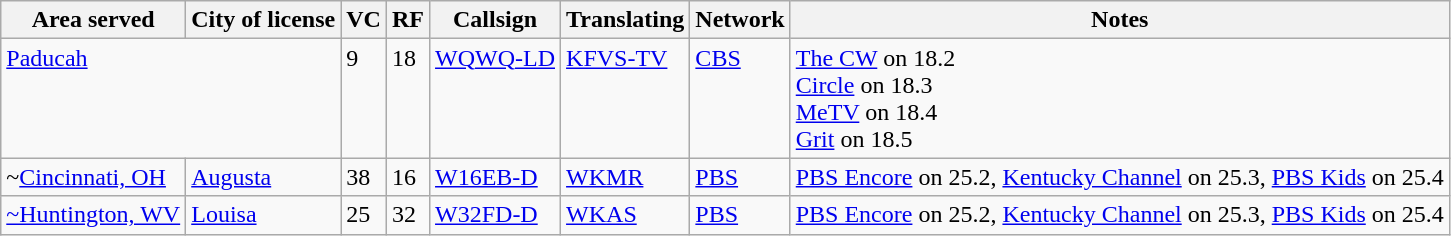<table class="sortable wikitable" style="margin: 1em 1em 1em 0; background: #f9f9f9;">
<tr>
<th>Area served</th>
<th>City of license</th>
<th>VC</th>
<th>RF</th>
<th>Callsign</th>
<th>Translating</th>
<th>Network</th>
<th class="unsortable">Notes</th>
</tr>
<tr style="vertical-align: top; text-align: left;">
<td colspan="2" rowspan="1"><a href='#'>Paducah</a></td>
<td>9</td>
<td>18</td>
<td><a href='#'>WQWQ-LD</a></td>
<td><a href='#'>KFVS-TV</a></td>
<td><a href='#'>CBS</a></td>
<td><a href='#'>The CW</a> on 18.2 <br> <a href='#'>Circle</a> on 18.3<br><a href='#'>MeTV</a> on 18.4 <br> <a href='#'>Grit</a> on 18.5</td>
</tr>
<tr style="vertical-align: top; text-align: left;">
<td>~<a href='#'>Cincinnati, OH</a></td>
<td><a href='#'>Augusta</a></td>
<td>38</td>
<td>16</td>
<td><a href='#'>W16EB-D</a></td>
<td><a href='#'>WKMR</a></td>
<td><a href='#'>PBS</a></td>
<td><a href='#'>PBS Encore</a> on 25.2, <a href='#'>Kentucky Channel</a> on 25.3, <a href='#'>PBS Kids</a> on 25.4</td>
</tr>
<tr style="vertical-align: top; text-align: left;">
<td><a href='#'>~Huntington, WV</a></td>
<td><a href='#'>Louisa</a></td>
<td>25</td>
<td>32</td>
<td><a href='#'>W32FD-D</a></td>
<td><a href='#'>WKAS</a></td>
<td><a href='#'>PBS</a></td>
<td><a href='#'>PBS Encore</a> on 25.2, <a href='#'>Kentucky Channel</a> on 25.3, <a href='#'>PBS Kids</a> on 25.4</td>
</tr>
</table>
